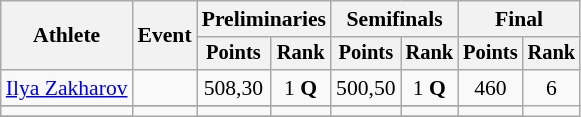<table class="wikitable" style="font-size:90%;">
<tr>
<th rowspan=2>Athlete</th>
<th rowspan=2>Event</th>
<th colspan=2>Preliminaries</th>
<th colspan=2>Semifinals</th>
<th colspan=2>Final</th>
</tr>
<tr style="font-size:95%">
<th>Points</th>
<th>Rank</th>
<th>Points</th>
<th>Rank</th>
<th>Points</th>
<th>Rank</th>
</tr>
<tr align=center>
<td align=left><a href='#'>Ilya Zakharov</a></td>
<td align=left rowspan=2></td>
<td>508,30</td>
<td>1 <strong>Q</strong></td>
<td>500,50</td>
<td>1 <strong>Q</strong></td>
<td>460</td>
<td>6</td>
</tr>
<tr align=center>
</tr>
<tr>
</tr>
<tr align=center>
<td align=left></td>
<td align=left rowspan=2></td>
<td></td>
<td></td>
<td></td>
<td></td>
<td></td>
</tr>
<tr align=center>
</tr>
</table>
